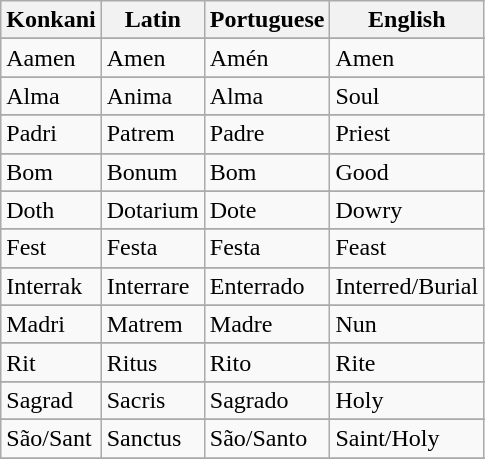<table class="wikitable sortable">
<tr>
<th>Konkani</th>
<th>Latin</th>
<th>Portuguese</th>
<th>English</th>
</tr>
<tr>
</tr>
<tr>
<td>Aamen</td>
<td>Amen</td>
<td>Amén</td>
<td>Amen</td>
</tr>
<tr>
</tr>
<tr>
<td>Alma</td>
<td>Anima</td>
<td>Alma</td>
<td>Soul</td>
</tr>
<tr>
</tr>
<tr>
<td>Padri</td>
<td>Patrem</td>
<td>Padre</td>
<td>Priest</td>
</tr>
<tr>
</tr>
<tr>
<td>Bom</td>
<td>Bonum</td>
<td>Bom</td>
<td>Good</td>
</tr>
<tr>
</tr>
<tr>
<td>Doth</td>
<td>Dotarium</td>
<td>Dote</td>
<td>Dowry</td>
</tr>
<tr>
</tr>
<tr>
<td>Fest</td>
<td>Festa</td>
<td>Festa</td>
<td>Feast</td>
</tr>
<tr>
</tr>
<tr>
<td>Interrak</td>
<td>Interrare</td>
<td>Enterrado</td>
<td>Interred/Burial</td>
</tr>
<tr>
</tr>
<tr>
<td>Madri</td>
<td>Matrem</td>
<td>Madre</td>
<td>Nun</td>
</tr>
<tr>
</tr>
<tr>
<td>Rit</td>
<td>Ritus</td>
<td>Rito</td>
<td>Rite</td>
</tr>
<tr>
</tr>
<tr>
<td>Sagrad</td>
<td>Sacris</td>
<td>Sagrado</td>
<td>Holy</td>
</tr>
<tr>
</tr>
<tr>
<td>São/Sant</td>
<td>Sanctus</td>
<td>São/Santo</td>
<td>Saint/Holy</td>
</tr>
<tr>
</tr>
<tr>
</tr>
</table>
